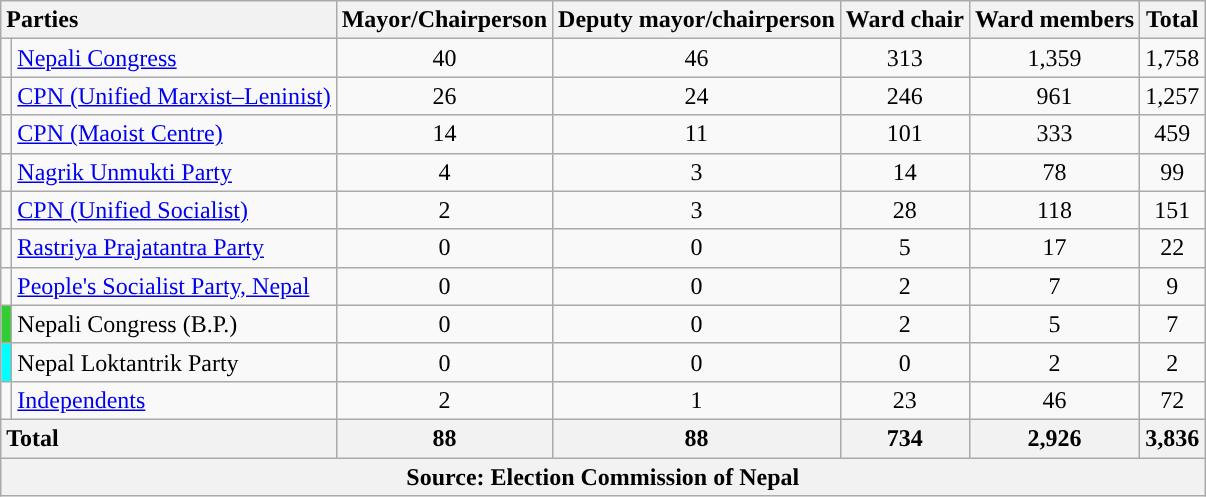<table class="wikitable sortable" style="text-align:right">
<tr>
<th colspan="2" style="text-align:left;">Parties</th>
<th>Mayor/Chairperson</th>
<th>Deputy mayor/chairperson</th>
<th>Ward chair</th>
<th>Ward members</th>
<th>Total</th>
</tr>
<tr>
<td style="background-color:"></td>
<td style="text-align:left;"><a href='#'>Nepali Congress</a></td>
<td style="text-align:center;">40</td>
<td style="text-align:center;">46</td>
<td style="text-align:center;">313</td>
<td style="text-align:center;">1,359</td>
<td style="text-align:center;">1,758</td>
</tr>
<tr>
<td style="background-color:"></td>
<td style="text-align:left;"><a href='#'>CPN (Unified Marxist–Leninist)</a></td>
<td style="text-align:center;">26</td>
<td style="text-align:center;">24</td>
<td style="text-align:center;">246</td>
<td style="text-align:center;">961</td>
<td style="text-align:center;">1,257</td>
</tr>
<tr>
<td style="background-color:"></td>
<td style="text-align:left;"><a href='#'>CPN (Maoist Centre)</a></td>
<td style="text-align:center;">14</td>
<td style="text-align:center;">11</td>
<td style="text-align:center;">101</td>
<td style="text-align:center;">333</td>
<td style="text-align:center;">459</td>
</tr>
<tr>
<td></td>
<td style="text-align:left;"><a href='#'>Nagrik Unmukti Party</a></td>
<td style="text-align:center;">4</td>
<td style="text-align:center;">3</td>
<td style="text-align:center;">14</td>
<td style="text-align:center;">78</td>
<td style="text-align:center;">99</td>
</tr>
<tr>
<td style="background-color:"></td>
<td style="text-align:left;"><a href='#'>CPN (Unified Socialist)</a></td>
<td style="text-align:center;">2</td>
<td style="text-align:center;">3</td>
<td style="text-align:center;">28</td>
<td style="text-align:center;">118</td>
<td style="text-align:center;">151</td>
</tr>
<tr>
<td style="background-color:"></td>
<td style="text-align:left;"><a href='#'>Rastriya Prajatantra Party</a></td>
<td style="text-align:center;">0</td>
<td style="text-align:center;">0</td>
<td style="text-align:center;">5</td>
<td style="text-align:center;">17</td>
<td style="text-align:center;">22</td>
</tr>
<tr>
<td style="background-color:"></td>
<td style="text-align:left;"><a href='#'>People's Socialist Party, Nepal</a></td>
<td style="text-align:center;">0</td>
<td style="text-align:center;">0</td>
<td style="text-align:center;">2</td>
<td style="text-align:center;">7</td>
<td style="text-align:center;">9</td>
</tr>
<tr>
<td style="background-color:limegreen"></td>
<td style="text-align:left;">Nepali Congress (B.P.)</td>
<td style="text-align:center;">0</td>
<td style="text-align:center;">0</td>
<td style="text-align:center;">2</td>
<td style="text-align:center;">5</td>
<td style="text-align:center;">7</td>
</tr>
<tr>
<td style="background-color:cyan"></td>
<td style="text-align:left;">Nepal Loktantrik Party</td>
<td style="text-align:center;">0</td>
<td style="text-align:center;">0</td>
<td style="text-align:center;">0</td>
<td style="text-align:center;">2</td>
<td style="text-align:center;">2</td>
</tr>
<tr>
<td style="background-color:"></td>
<td style="text-align:left;"><a href='#'>Independents</a></td>
<td style="text-align:center;">2</td>
<td style="text-align:center;">1</td>
<td style="text-align:center;">23</td>
<td style="text-align:center;">46</td>
<td style="text-align:center;">72</td>
</tr>
<tr>
<th colspan="2" style="text-align:left;">Total</th>
<th>88</th>
<th>88</th>
<th>734</th>
<th>2,926</th>
<th>3,836</th>
</tr>
<tr>
<th colspan="7">Source: Election Commission of Nepal</th>
</tr>
</table>
